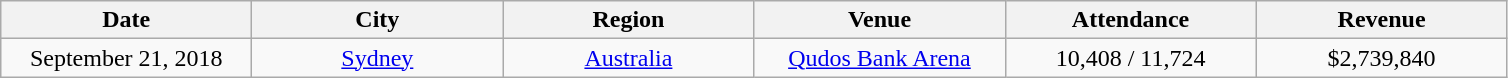<table class="wikitable" style="text-align:center">
<tr>
<th scope="col" style="width:10em;">Date</th>
<th scope="col" style="width:10em;">City</th>
<th scope="col" style="width:10em;">Region</th>
<th scope="col" style="width:10em;">Venue</th>
<th scope="col" style="width:10em;">Attendance</th>
<th scope="col" style="width:10em;">Revenue</th>
</tr>
<tr>
<td>September 21, 2018</td>
<td><a href='#'>Sydney</a></td>
<td><a href='#'>Australia</a></td>
<td><a href='#'>Qudos Bank Arena</a></td>
<td>10,408 / 11,724</td>
<td>$2,739,840</td>
</tr>
</table>
